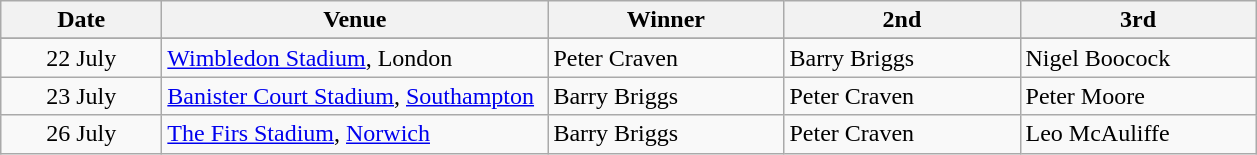<table class=wikitable>
<tr>
<th width=100>Date</th>
<th width=250>Venue</th>
<th width=150>Winner</th>
<th width=150>2nd</th>
<th width=150>3rd</th>
</tr>
<tr>
</tr>
<tr>
<td align=center>22 July</td>
<td><a href='#'>Wimbledon Stadium</a>, London</td>
<td>Peter Craven</td>
<td>Barry Briggs</td>
<td>Nigel Boocock</td>
</tr>
<tr>
<td align=center>23 July</td>
<td><a href='#'>Banister Court Stadium</a>, <a href='#'>Southampton</a></td>
<td>Barry Briggs</td>
<td>Peter Craven</td>
<td>Peter Moore</td>
</tr>
<tr>
<td align=center>26 July</td>
<td><a href='#'>The Firs Stadium</a>, <a href='#'>Norwich</a></td>
<td>Barry Briggs</td>
<td>Peter Craven</td>
<td>Leo McAuliffe</td>
</tr>
</table>
